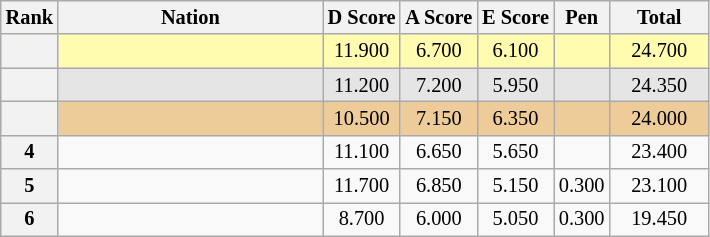<table class="wikitable sortable" style="text-align:center; font-size:85%">
<tr>
<th scope="col" style="width:20px;">Rank</th>
<th ! scope="col" style="width:170px;">Nation</th>
<th>D Score</th>
<th>A Score</th>
<th>E Score</th>
<th>Pen</th>
<th scope="col" style="width:60px;" !>Total</th>
</tr>
<tr bgcolor=fffcaf>
<th scope=row></th>
<td align=left></td>
<td>11.900</td>
<td>6.700</td>
<td>6.100</td>
<td></td>
<td>24.700</td>
</tr>
<tr bgcolor=e5e5e5>
<th scope=row></th>
<td align=left></td>
<td>11.200</td>
<td>7.200</td>
<td>5.950</td>
<td></td>
<td>24.350</td>
</tr>
<tr bgcolor=eecc99>
<th scope=row></th>
<td align=left></td>
<td>10.500</td>
<td>7.150</td>
<td>6.350</td>
<td></td>
<td>24.000</td>
</tr>
<tr>
<th scope=row>4</th>
<td align=left></td>
<td>11.100</td>
<td>6.650</td>
<td>5.650</td>
<td></td>
<td>23.400</td>
</tr>
<tr>
<th scope=row>5</th>
<td align=left></td>
<td>11.700</td>
<td>6.850</td>
<td>5.150</td>
<td>0.300</td>
<td>23.100</td>
</tr>
<tr>
<th scope=row>6</th>
<td align=left></td>
<td>8.700</td>
<td>6.000</td>
<td>5.050</td>
<td>0.300</td>
<td>19.450</td>
</tr>
</table>
